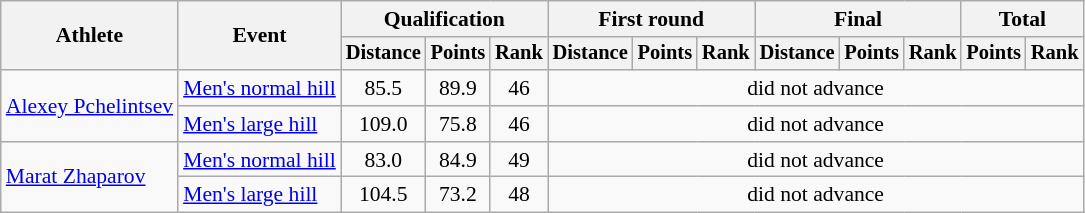<table class="wikitable" style="font-size:90%">
<tr>
<th rowspan=2>Athlete</th>
<th rowspan=2>Event</th>
<th colspan=3>Qualification</th>
<th colspan=3>First round</th>
<th colspan=3>Final</th>
<th colspan=2>Total</th>
</tr>
<tr style="font-size:95%">
<th>Distance</th>
<th>Points</th>
<th>Rank</th>
<th>Distance</th>
<th>Points</th>
<th>Rank</th>
<th>Distance</th>
<th>Points</th>
<th>Rank</th>
<th>Points</th>
<th>Rank</th>
</tr>
<tr align=center>
<td align=left rowspan=2><a href='#'>Alexey Pchelintsev</a></td>
<td align=left><a href='#'>Men's normal hill</a></td>
<td>85.5</td>
<td>89.9</td>
<td>46</td>
<td colspan=8>did not advance</td>
</tr>
<tr align=center>
<td align=left><a href='#'>Men's large hill</a></td>
<td>109.0</td>
<td>75.8</td>
<td>46</td>
<td colspan=8>did not advance</td>
</tr>
<tr align=center>
<td align=left rowspan=2><a href='#'>Marat Zhaparov</a></td>
<td align=left><a href='#'>Men's normal hill</a></td>
<td>83.0</td>
<td>84.9</td>
<td>49</td>
<td colspan=8>did not advance</td>
</tr>
<tr align=center>
<td align=left><a href='#'>Men's large hill</a></td>
<td>104.5</td>
<td>73.2</td>
<td>48</td>
<td colspan=8>did not advance</td>
</tr>
</table>
